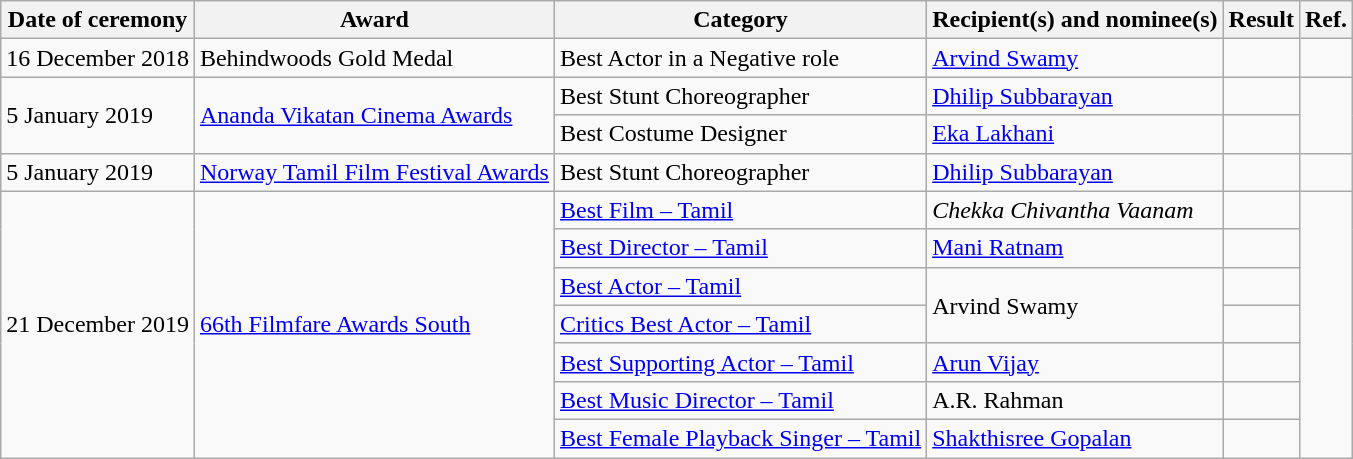<table class="wikitable sortable">
<tr>
<th>Date of ceremony</th>
<th>Award</th>
<th>Category</th>
<th>Recipient(s) and nominee(s)</th>
<th>Result</th>
<th>Ref.</th>
</tr>
<tr>
<td rowspan="1">16 December 2018</td>
<td rowspan="1">Behindwoods Gold Medal</td>
<td>Best Actor in a Negative role</td>
<td><a href='#'>Arvind Swamy</a></td>
<td></td>
<td rowspan="1"></td>
</tr>
<tr>
<td rowspan="2">5 January 2019</td>
<td rowspan="2"><a href='#'>Ananda Vikatan Cinema Awards</a></td>
<td>Best Stunt Choreographer</td>
<td><a href='#'>Dhilip Subbarayan</a></td>
<td></td>
<td rowspan="2"></td>
</tr>
<tr>
<td>Best Costume Designer</td>
<td><a href='#'>Eka Lakhani</a></td>
<td></td>
</tr>
<tr>
<td>5 January 2019</td>
<td><a href='#'>Norway Tamil Film Festival Awards</a></td>
<td>Best Stunt Choreographer</td>
<td><a href='#'>Dhilip Subbarayan</a></td>
<td></td>
<td></td>
</tr>
<tr>
<td rowspan="7">21 December 2019</td>
<td rowspan="7"><a href='#'>66th Filmfare Awards South</a></td>
<td><a href='#'>Best Film – Tamil</a></td>
<td><em>Chekka Chivantha Vaanam</em></td>
<td></td>
<td rowspan="7"></td>
</tr>
<tr>
<td><a href='#'>Best Director – Tamil</a></td>
<td><a href='#'>Mani Ratnam</a></td>
<td></td>
</tr>
<tr>
<td><a href='#'>Best Actor – Tamil</a></td>
<td rowspan="2">Arvind Swamy</td>
<td></td>
</tr>
<tr>
<td><a href='#'>Critics Best Actor – Tamil</a></td>
<td></td>
</tr>
<tr>
<td><a href='#'>Best Supporting Actor – Tamil</a></td>
<td><a href='#'>Arun Vijay</a></td>
<td></td>
</tr>
<tr>
<td><a href='#'>Best Music Director – Tamil</a></td>
<td>A.R. Rahman</td>
<td></td>
</tr>
<tr>
<td><a href='#'>Best Female Playback Singer – Tamil</a></td>
<td><a href='#'>Shakthisree Gopalan</a></td>
<td></td>
</tr>
</table>
